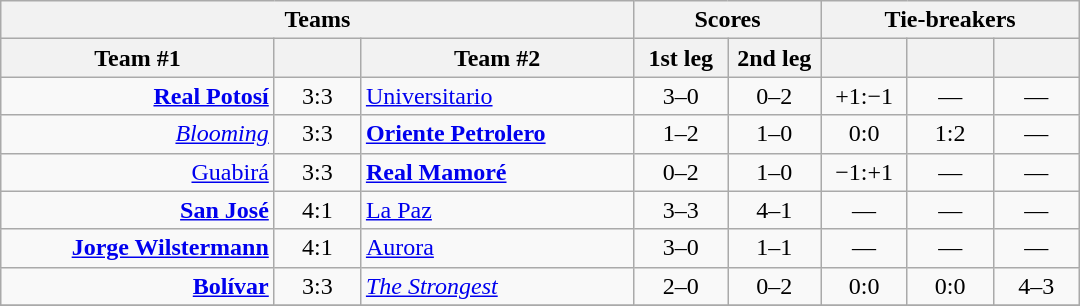<table class="wikitable" style="text-align: center;">
<tr>
<th colspan=3>Teams</th>
<th colspan=2>Scores</th>
<th colspan=3>Tie-breakers</th>
</tr>
<tr>
<th width="175">Team #1</th>
<th width="50"></th>
<th width="175">Team #2</th>
<th width="55">1st leg</th>
<th width="55">2nd leg</th>
<th width="50"></th>
<th width="50"></th>
<th width="50"></th>
</tr>
<tr>
<td style="text-align:right"><strong><a href='#'>Real Potosí</a></strong></td>
<td>3:3</td>
<td style="text-align:left"><a href='#'>Universitario</a></td>
<td>3–0</td>
<td>0–2</td>
<td>+1:−1</td>
<td>—</td>
<td>—</td>
</tr>
<tr>
<td style="text-align:right"><em><a href='#'>Blooming</a></em></td>
<td>3:3</td>
<td style="text-align:left"><strong><a href='#'>Oriente Petrolero</a></strong></td>
<td>1–2</td>
<td>1–0</td>
<td>0:0</td>
<td>1:2</td>
<td>—</td>
</tr>
<tr>
<td style="text-align:right"><a href='#'>Guabirá</a></td>
<td>3:3</td>
<td style="text-align:left"><strong><a href='#'>Real Mamoré</a></strong></td>
<td>0–2</td>
<td>1–0</td>
<td>−1:+1</td>
<td>—</td>
<td>—</td>
</tr>
<tr>
<td style="text-align:right"><strong><a href='#'>San José</a></strong></td>
<td>4:1</td>
<td style="text-align:left"><a href='#'>La Paz</a></td>
<td>3–3</td>
<td>4–1</td>
<td>—</td>
<td>—</td>
<td>—</td>
</tr>
<tr>
<td style="text-align:right"><strong><a href='#'>Jorge Wilstermann</a></strong></td>
<td>4:1</td>
<td style="text-align:left"><a href='#'>Aurora</a></td>
<td>3–0</td>
<td>1–1</td>
<td>—</td>
<td>—</td>
<td>—</td>
</tr>
<tr>
<td style="text-align:right"><strong><a href='#'>Bolívar</a></strong></td>
<td>3:3</td>
<td style="text-align:left"><em><a href='#'>The Strongest</a></em></td>
<td>2–0</td>
<td>0–2</td>
<td>0:0</td>
<td>0:0</td>
<td>4–3</td>
</tr>
<tr>
</tr>
</table>
